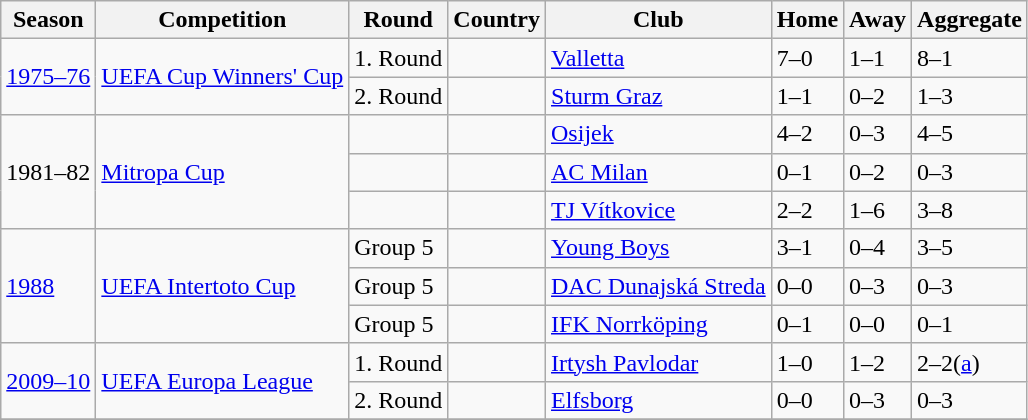<table class="wikitable">
<tr>
<th>Season</th>
<th>Competition</th>
<th>Round</th>
<th>Country</th>
<th>Club</th>
<th>Home</th>
<th>Away</th>
<th>Aggregate</th>
</tr>
<tr>
<td rowspan=2><a href='#'>1975–76</a></td>
<td rowspan=2><a href='#'>UEFA Cup Winners' Cup</a></td>
<td>1. Round</td>
<td align=center></td>
<td><a href='#'>Valletta</a></td>
<td>7–0</td>
<td>1–1</td>
<td>8–1</td>
</tr>
<tr>
<td>2. Round</td>
<td align=center></td>
<td><a href='#'>Sturm Graz</a></td>
<td>1–1</td>
<td>0–2</td>
<td>1–3</td>
</tr>
<tr>
<td rowspan=3>1981–82</td>
<td rowspan=3><a href='#'>Mitropa Cup</a></td>
<td></td>
<td align=center></td>
<td><a href='#'>Osijek</a></td>
<td>4–2</td>
<td>0–3</td>
<td>4–5</td>
</tr>
<tr>
<td></td>
<td align=center></td>
<td><a href='#'>AC Milan</a></td>
<td>0–1</td>
<td>0–2</td>
<td>0–3</td>
</tr>
<tr>
<td></td>
<td align=center></td>
<td><a href='#'>TJ Vítkovice</a></td>
<td>2–2</td>
<td>1–6</td>
<td>3–8</td>
</tr>
<tr>
<td rowspan=3><a href='#'>1988</a></td>
<td rowspan=3><a href='#'>UEFA Intertoto Cup</a></td>
<td>Group 5</td>
<td align=center></td>
<td><a href='#'>Young Boys</a></td>
<td>3–1</td>
<td>0–4</td>
<td>3–5</td>
</tr>
<tr>
<td>Group 5</td>
<td align=center></td>
<td><a href='#'>DAC Dunajská Streda</a></td>
<td>0–0</td>
<td>0–3</td>
<td>0–3</td>
</tr>
<tr>
<td>Group 5</td>
<td align=center></td>
<td><a href='#'>IFK Norrköping</a></td>
<td>0–1</td>
<td>0–0</td>
<td>0–1</td>
</tr>
<tr>
<td rowspan=2><a href='#'>2009–10</a></td>
<td rowspan=2><a href='#'>UEFA Europa League</a></td>
<td>1. Round</td>
<td align=center></td>
<td><a href='#'>Irtysh Pavlodar</a></td>
<td>1–0</td>
<td>1–2</td>
<td>2–2(<a href='#'>a</a>)</td>
</tr>
<tr>
<td>2. Round</td>
<td align=center></td>
<td><a href='#'>Elfsborg</a></td>
<td>0–0</td>
<td>0–3</td>
<td>0–3</td>
</tr>
<tr>
</tr>
</table>
